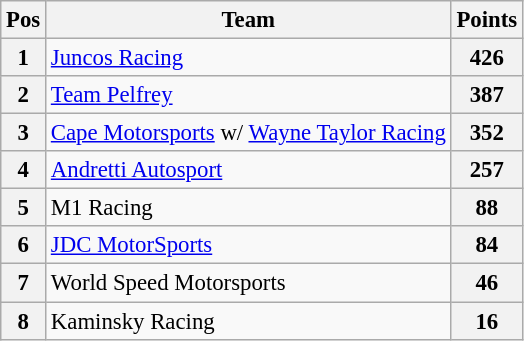<table class="wikitable" style="font-size: 95%;">
<tr>
<th>Pos</th>
<th>Team</th>
<th>Points</th>
</tr>
<tr>
<th>1</th>
<td><a href='#'>Juncos Racing</a></td>
<th>426</th>
</tr>
<tr>
<th>2</th>
<td><a href='#'>Team Pelfrey</a></td>
<th>387</th>
</tr>
<tr>
<th>3</th>
<td><a href='#'>Cape Motorsports</a> w/ <a href='#'>Wayne Taylor Racing</a></td>
<th>352</th>
</tr>
<tr>
<th>4</th>
<td><a href='#'>Andretti Autosport</a></td>
<th>257</th>
</tr>
<tr>
<th>5</th>
<td>M1 Racing</td>
<th>88</th>
</tr>
<tr>
<th>6</th>
<td><a href='#'>JDC MotorSports</a></td>
<th>84</th>
</tr>
<tr>
<th>7</th>
<td>World Speed Motorsports</td>
<th>46</th>
</tr>
<tr>
<th>8</th>
<td>Kaminsky Racing</td>
<th>16</th>
</tr>
</table>
